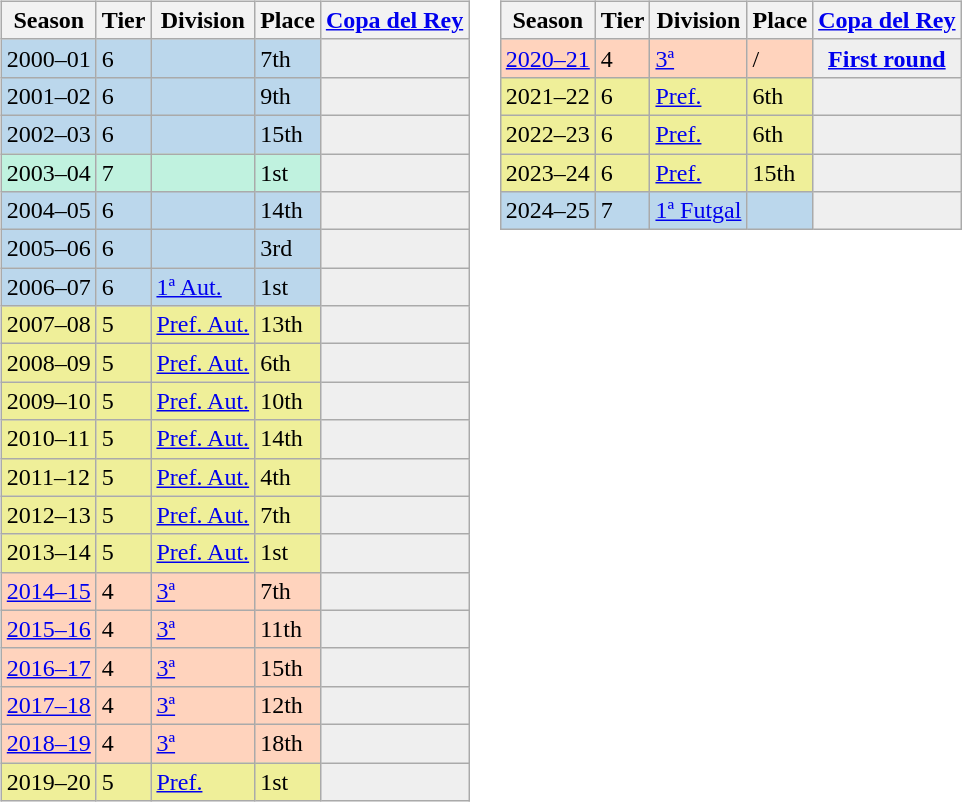<table>
<tr>
<td valign="top" width=0%><br><table class="wikitable">
<tr style="background:#f0f6fa;">
<th>Season</th>
<th>Tier</th>
<th>Division</th>
<th>Place</th>
<th><a href='#'>Copa del Rey</a></th>
</tr>
<tr>
<td style="background:#BBD7EC;">2000–01</td>
<td style="background:#BBD7EC;">6</td>
<td style="background:#BBD7EC;"></td>
<td style="background:#BBD7EC;">7th</td>
<th style="background:#efefef;"></th>
</tr>
<tr>
<td style="background:#BBD7EC;">2001–02</td>
<td style="background:#BBD7EC;">6</td>
<td style="background:#BBD7EC;"></td>
<td style="background:#BBD7EC;">9th</td>
<th style="background:#efefef;"></th>
</tr>
<tr>
<td style="background:#BBD7EC;">2002–03</td>
<td style="background:#BBD7EC;">6</td>
<td style="background:#BBD7EC;"></td>
<td style="background:#BBD7EC;">15th</td>
<th style="background:#efefef;"></th>
</tr>
<tr>
<td style="background:#C0F2DF;">2003–04</td>
<td style="background:#C0F2DF;">7</td>
<td style="background:#C0F2DF;"></td>
<td style="background:#C0F2DF;">1st</td>
<th style="background:#efefef;"></th>
</tr>
<tr>
<td style="background:#BBD7EC;">2004–05</td>
<td style="background:#BBD7EC;">6</td>
<td style="background:#BBD7EC;"></td>
<td style="background:#BBD7EC;">14th</td>
<th style="background:#efefef;"></th>
</tr>
<tr>
<td style="background:#BBD7EC;">2005–06</td>
<td style="background:#BBD7EC;">6</td>
<td style="background:#BBD7EC;"></td>
<td style="background:#BBD7EC;">3rd</td>
<th style="background:#efefef;"></th>
</tr>
<tr>
<td style="background:#BBD7EC;">2006–07</td>
<td style="background:#BBD7EC;">6</td>
<td style="background:#BBD7EC;"><a href='#'>1ª Aut.</a></td>
<td style="background:#BBD7EC;">1st</td>
<th style="background:#efefef;"></th>
</tr>
<tr>
<td style="background:#EFEF99;">2007–08</td>
<td style="background:#EFEF99;">5</td>
<td style="background:#EFEF99;"><a href='#'>Pref. Aut.</a></td>
<td style="background:#EFEF99;">13th</td>
<td style="background:#efefef;"></td>
</tr>
<tr>
<td style="background:#EFEF99;">2008–09</td>
<td style="background:#EFEF99;">5</td>
<td style="background:#EFEF99;"><a href='#'>Pref. Aut.</a></td>
<td style="background:#EFEF99;">6th</td>
<td style="background:#efefef;"></td>
</tr>
<tr>
<td style="background:#EFEF99;">2009–10</td>
<td style="background:#EFEF99;">5</td>
<td style="background:#EFEF99;"><a href='#'>Pref. Aut.</a></td>
<td style="background:#EFEF99;">10th</td>
<td style="background:#efefef;"></td>
</tr>
<tr>
<td style="background:#EFEF99;">2010–11</td>
<td style="background:#EFEF99;">5</td>
<td style="background:#EFEF99;"><a href='#'>Pref. Aut.</a></td>
<td style="background:#EFEF99;">14th</td>
<td style="background:#efefef;"></td>
</tr>
<tr>
<td style="background:#EFEF99;">2011–12</td>
<td style="background:#EFEF99;">5</td>
<td style="background:#EFEF99;"><a href='#'>Pref. Aut.</a></td>
<td style="background:#EFEF99;">4th</td>
<td style="background:#efefef;"></td>
</tr>
<tr>
<td style="background:#EFEF99;">2012–13</td>
<td style="background:#EFEF99;">5</td>
<td style="background:#EFEF99;"><a href='#'>Pref. Aut.</a></td>
<td style="background:#EFEF99;">7th</td>
<td style="background:#efefef;"></td>
</tr>
<tr>
<td style="background:#EFEF99;">2013–14</td>
<td style="background:#EFEF99;">5</td>
<td style="background:#EFEF99;"><a href='#'>Pref. Aut.</a></td>
<td style="background:#EFEF99;">1st</td>
<td style="background:#efefef;"></td>
</tr>
<tr>
<td style="background:#FFD3BD;"><a href='#'>2014–15</a></td>
<td style="background:#FFD3BD;">4</td>
<td style="background:#FFD3BD;"><a href='#'>3ª</a></td>
<td style="background:#FFD3BD;">7th</td>
<td style="background:#efefef;"></td>
</tr>
<tr>
<td style="background:#FFD3BD;"><a href='#'>2015–16</a></td>
<td style="background:#FFD3BD;">4</td>
<td style="background:#FFD3BD;"><a href='#'>3ª</a></td>
<td style="background:#FFD3BD;">11th</td>
<td style="background:#efefef;"></td>
</tr>
<tr>
<td style="background:#FFD3BD;"><a href='#'>2016–17</a></td>
<td style="background:#FFD3BD;">4</td>
<td style="background:#FFD3BD;"><a href='#'>3ª</a></td>
<td style="background:#FFD3BD;">15th</td>
<td style="background:#efefef;"></td>
</tr>
<tr>
<td style="background:#FFD3BD;"><a href='#'>2017–18</a></td>
<td style="background:#FFD3BD;">4</td>
<td style="background:#FFD3BD;"><a href='#'>3ª</a></td>
<td style="background:#FFD3BD;">12th</td>
<td style="background:#efefef;"></td>
</tr>
<tr>
<td style="background:#FFD3BD;"><a href='#'>2018–19</a></td>
<td style="background:#FFD3BD;">4</td>
<td style="background:#FFD3BD;"><a href='#'>3ª</a></td>
<td style="background:#FFD3BD;">18th</td>
<td style="background:#efefef;"></td>
</tr>
<tr>
<td style="background:#EFEF99;">2019–20</td>
<td style="background:#EFEF99;">5</td>
<td style="background:#EFEF99;"><a href='#'>Pref.</a></td>
<td style="background:#EFEF99;">1st</td>
<th style="background:#efefef;"></th>
</tr>
</table>
</td>
<td valign="top" width=0%><br><table class="wikitable">
<tr style="background:#f0f6fa;">
<th>Season</th>
<th>Tier</th>
<th>Division</th>
<th>Place</th>
<th><a href='#'>Copa del Rey</a></th>
</tr>
<tr>
<td style="background:#FFD3BD;"><a href='#'>2020–21</a></td>
<td style="background:#FFD3BD;">4</td>
<td style="background:#FFD3BD;"><a href='#'>3ª</a></td>
<td style="background:#FFD3BD;"> / </td>
<th style="background:#efefef;"><a href='#'>First round</a></th>
</tr>
<tr>
<td style="background:#EFEF99;">2021–22</td>
<td style="background:#EFEF99;">6</td>
<td style="background:#EFEF99;"><a href='#'>Pref.</a></td>
<td style="background:#EFEF99;">6th</td>
<th style="background:#efefef;"></th>
</tr>
<tr>
<td style="background:#EFEF99;">2022–23</td>
<td style="background:#EFEF99;">6</td>
<td style="background:#EFEF99;"><a href='#'>Pref.</a></td>
<td style="background:#EFEF99;">6th</td>
<th style="background:#efefef;"></th>
</tr>
<tr>
<td style="background:#EFEF99;">2023–24</td>
<td style="background:#EFEF99;">6</td>
<td style="background:#EFEF99;"><a href='#'>Pref.</a></td>
<td style="background:#EFEF99;">15th</td>
<th style="background:#efefef;"></th>
</tr>
<tr>
<td style="background:#BBD7EC;">2024–25</td>
<td style="background:#BBD7EC;">7</td>
<td style="background:#BBD7EC;"><a href='#'>1ª Futgal</a></td>
<td style="background:#BBD7EC;"></td>
<th style="background:#efefef;"></th>
</tr>
</table>
</td>
</tr>
</table>
